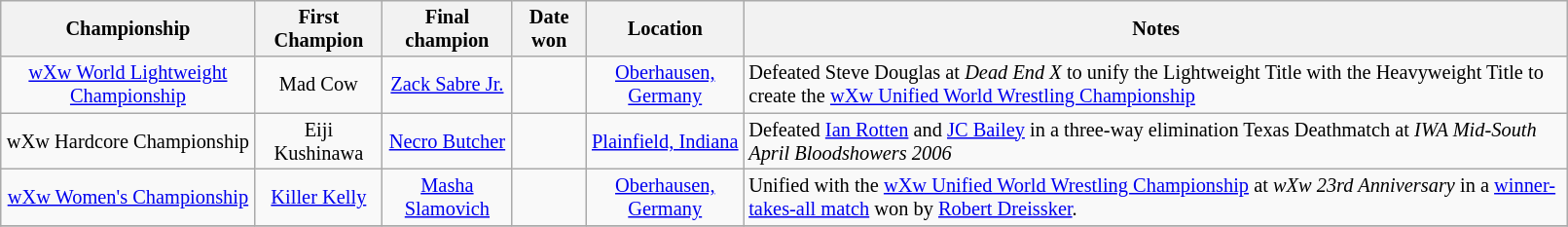<table class="wikitable" width=85% style="text-align:center; font-size:85%;">
<tr>
<th>Championship</th>
<th>First Champion</th>
<th>Final champion</th>
<th>Date won</th>
<th>Location</th>
<th>Notes</th>
</tr>
<tr>
<td><a href='#'>wXw World Lightweight Championship</a></td>
<td>Mad Cow</td>
<td><a href='#'>Zack Sabre Jr.</a></td>
<td></td>
<td><a href='#'>Oberhausen, Germany</a></td>
<td align=left>Defeated Steve Douglas at <em>Dead End X</em> to unify the Lightweight Title with the Heavyweight Title to create the <a href='#'>wXw Unified World Wrestling Championship</a></td>
</tr>
<tr>
<td>wXw Hardcore Championship</td>
<td>Eiji Kushinawa</td>
<td><a href='#'>Necro Butcher</a></td>
<td></td>
<td><a href='#'>Plainfield, Indiana</a></td>
<td align=left>Defeated <a href='#'>Ian Rotten</a> and <a href='#'>JC Bailey</a> in a three-way elimination Texas Deathmatch at <em>IWA Mid-South April Bloodshowers 2006</em></td>
</tr>
<tr>
<td><a href='#'>wXw Women's Championship</a></td>
<td><a href='#'>Killer Kelly</a></td>
<td><a href='#'>Masha Slamovich</a></td>
<td></td>
<td><a href='#'>Oberhausen, Germany</a></td>
<td align=left>Unified with the <a href='#'>wXw Unified World Wrestling Championship</a> at <em>wXw 23rd Anniversary</em> in a <a href='#'>winner-takes-all match</a> won by <a href='#'>Robert Dreissker</a>.</td>
</tr>
<tr>
</tr>
</table>
